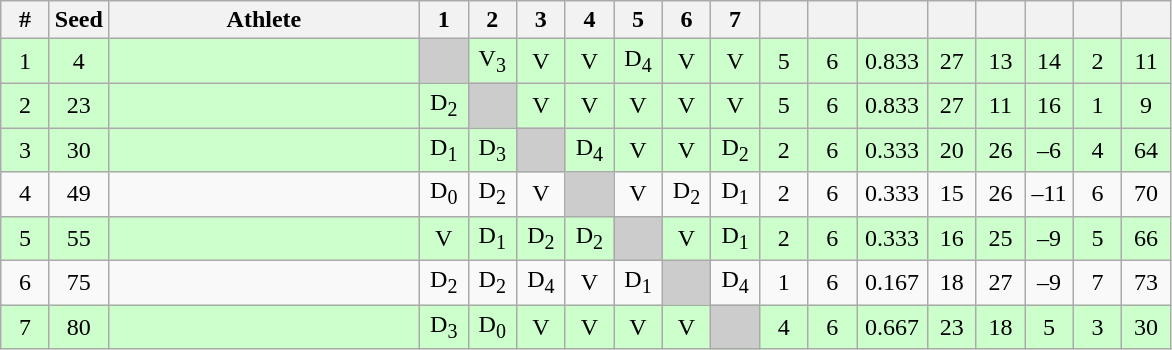<table class="wikitable" style="text-align:center">
<tr>
<th width="25">#</th>
<th width="25">Seed</th>
<th width="200">Athlete</th>
<th width="25">1</th>
<th width="25">2</th>
<th width="25">3</th>
<th width="25">4</th>
<th width="25">5</th>
<th width="25">6</th>
<th width="25">7</th>
<th width="25"></th>
<th width="25"></th>
<th width="40"></th>
<th width="25"></th>
<th width="25"></th>
<th width="25"></th>
<th width="25"></th>
<th width="25"></th>
</tr>
<tr bgcolor="#ccffcc">
<td>1</td>
<td>4</td>
<td align=left></td>
<td bgcolor="#cccccc"></td>
<td>V<sub>3</sub></td>
<td>V</td>
<td>V</td>
<td>D<sub>4</sub></td>
<td>V</td>
<td>V</td>
<td>5</td>
<td>6</td>
<td>0.833</td>
<td>27</td>
<td>13</td>
<td>14</td>
<td>2</td>
<td>11</td>
</tr>
<tr bgcolor="#ccffcc">
<td>2</td>
<td>23</td>
<td align=left></td>
<td>D<sub>2</sub></td>
<td bgcolor="#cccccc"></td>
<td>V</td>
<td>V</td>
<td>V</td>
<td>V</td>
<td>V</td>
<td>5</td>
<td>6</td>
<td>0.833</td>
<td>27</td>
<td>11</td>
<td>16</td>
<td>1</td>
<td>9</td>
</tr>
<tr bgcolor="#ccffcc">
<td>3</td>
<td>30</td>
<td align=left></td>
<td>D<sub>1</sub></td>
<td>D<sub>3</sub></td>
<td bgcolor="#cccccc"></td>
<td>D<sub>4</sub></td>
<td>V</td>
<td>V</td>
<td>D<sub>2</sub></td>
<td>2</td>
<td>6</td>
<td>0.333</td>
<td>20</td>
<td>26</td>
<td>–6</td>
<td>4</td>
<td>64</td>
</tr>
<tr>
<td>4</td>
<td>49</td>
<td align=left></td>
<td>D<sub>0</sub></td>
<td>D<sub>2</sub></td>
<td>V</td>
<td bgcolor="#cccccc"></td>
<td>V</td>
<td>D<sub>2</sub></td>
<td>D<sub>1</sub></td>
<td>2</td>
<td>6</td>
<td>0.333</td>
<td>15</td>
<td>26</td>
<td>–11</td>
<td>6</td>
<td>70</td>
</tr>
<tr bgcolor="#ccffcc">
<td>5</td>
<td>55</td>
<td align=left></td>
<td>V</td>
<td>D<sub>1</sub></td>
<td>D<sub>2</sub></td>
<td>D<sub>2</sub></td>
<td bgcolor="#cccccc"></td>
<td>V</td>
<td>D<sub>1</sub></td>
<td>2</td>
<td>6</td>
<td>0.333</td>
<td>16</td>
<td>25</td>
<td>–9</td>
<td>5</td>
<td>66</td>
</tr>
<tr>
<td>6</td>
<td>75</td>
<td align=left></td>
<td>D<sub>2</sub></td>
<td>D<sub>2</sub></td>
<td>D<sub>4</sub></td>
<td>V</td>
<td>D<sub>1</sub></td>
<td bgcolor="#cccccc"></td>
<td>D<sub>4</sub></td>
<td>1</td>
<td>6</td>
<td>0.167</td>
<td>18</td>
<td>27</td>
<td>–9</td>
<td>7</td>
<td>73</td>
</tr>
<tr bgcolor="#ccffcc">
<td>7</td>
<td>80</td>
<td align=left></td>
<td>D<sub>3</sub></td>
<td>D<sub>0</sub></td>
<td>V</td>
<td>V</td>
<td>V</td>
<td>V</td>
<td bgcolor="#cccccc"></td>
<td>4</td>
<td>6</td>
<td>0.667</td>
<td>23</td>
<td>18</td>
<td>5</td>
<td>3</td>
<td>30</td>
</tr>
</table>
